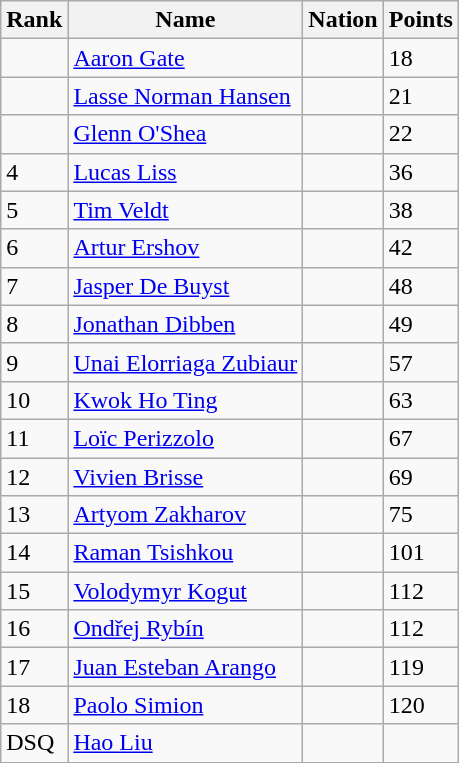<table class="wikitable sortable" style="text-align:left">
<tr>
<th>Rank</th>
<th>Name</th>
<th>Nation</th>
<th>Points</th>
</tr>
<tr>
<td></td>
<td><a href='#'>Aaron Gate</a></td>
<td></td>
<td>18</td>
</tr>
<tr>
<td></td>
<td><a href='#'>Lasse Norman Hansen</a></td>
<td></td>
<td>21</td>
</tr>
<tr>
<td></td>
<td><a href='#'>Glenn O'Shea</a></td>
<td></td>
<td>22</td>
</tr>
<tr>
<td>4</td>
<td><a href='#'>Lucas Liss</a></td>
<td></td>
<td>36</td>
</tr>
<tr>
<td>5</td>
<td><a href='#'>Tim Veldt</a></td>
<td></td>
<td>38</td>
</tr>
<tr>
<td>6</td>
<td><a href='#'>Artur Ershov</a></td>
<td></td>
<td>42</td>
</tr>
<tr>
<td>7</td>
<td><a href='#'>Jasper De Buyst</a></td>
<td></td>
<td>48</td>
</tr>
<tr>
<td>8</td>
<td><a href='#'>Jonathan Dibben</a></td>
<td></td>
<td>49</td>
</tr>
<tr>
<td>9</td>
<td><a href='#'>Unai Elorriaga Zubiaur</a></td>
<td></td>
<td>57</td>
</tr>
<tr>
<td>10</td>
<td><a href='#'>Kwok Ho Ting</a></td>
<td></td>
<td>63</td>
</tr>
<tr>
<td>11</td>
<td><a href='#'>Loïc Perizzolo</a></td>
<td></td>
<td>67</td>
</tr>
<tr>
<td>12</td>
<td><a href='#'>Vivien Brisse</a></td>
<td></td>
<td>69</td>
</tr>
<tr>
<td>13</td>
<td><a href='#'>Artyom Zakharov</a></td>
<td></td>
<td>75</td>
</tr>
<tr>
<td>14</td>
<td><a href='#'>Raman Tsishkou</a></td>
<td></td>
<td>101</td>
</tr>
<tr>
<td>15</td>
<td><a href='#'>Volodymyr Kogut</a></td>
<td></td>
<td>112</td>
</tr>
<tr>
<td>16</td>
<td><a href='#'>Ondřej Rybín</a></td>
<td></td>
<td>112</td>
</tr>
<tr>
<td>17</td>
<td><a href='#'>Juan Esteban Arango</a></td>
<td></td>
<td>119</td>
</tr>
<tr>
<td>18</td>
<td><a href='#'>Paolo Simion</a></td>
<td></td>
<td>120</td>
</tr>
<tr>
<td>DSQ</td>
<td><a href='#'>Hao Liu</a></td>
<td></td>
<td></td>
</tr>
</table>
